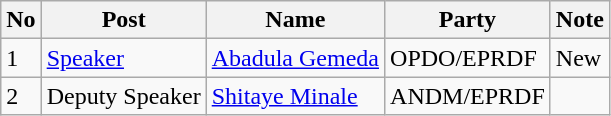<table class="wikitable">
<tr>
<th>No</th>
<th>Post</th>
<th>Name</th>
<th>Party</th>
<th>Note</th>
</tr>
<tr>
<td>1</td>
<td><a href='#'>Speaker</a></td>
<td><a href='#'>Abadula Gemeda</a></td>
<td>OPDO/EPRDF</td>
<td>New</td>
</tr>
<tr>
<td>2</td>
<td>Deputy Speaker</td>
<td><a href='#'>Shitaye Minale</a></td>
<td>ANDM/EPRDF</td>
<td></td>
</tr>
</table>
